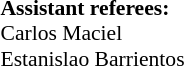<table width=50% style="font-size: 90%">
<tr>
<td><br><strong>Assistant referees:</strong>
<br> Carlos Maciel
<br> Estanislao Barrientos</td>
</tr>
</table>
